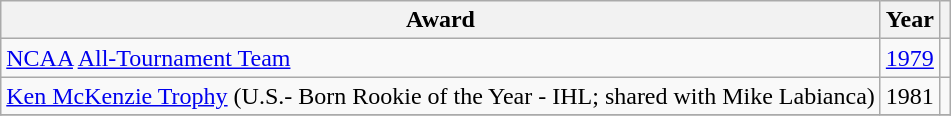<table class="wikitable">
<tr>
<th>Award</th>
<th>Year</th>
<th></th>
</tr>
<tr>
<td><a href='#'>NCAA</a> <a href='#'>All-Tournament Team</a></td>
<td><a href='#'>1979</a></td>
<td></td>
</tr>
<tr>
<td><a href='#'>Ken McKenzie Trophy</a> (U.S.- Born Rookie of the Year - IHL; shared with Mike Labianca)</td>
<td>1981</td>
<td></td>
</tr>
<tr>
</tr>
</table>
